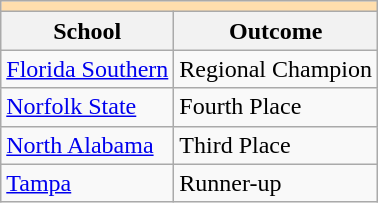<table class="wikitable" style="float:left; margin-right:1em;">
<tr>
<th colspan="3" style="background:#ffdead;"></th>
</tr>
<tr>
<th>School</th>
<th>Outcome</th>
</tr>
<tr>
<td><a href='#'>Florida Southern</a></td>
<td>Regional Champion</td>
</tr>
<tr>
<td><a href='#'>Norfolk State</a></td>
<td>Fourth Place</td>
</tr>
<tr>
<td><a href='#'>North Alabama</a></td>
<td>Third Place</td>
</tr>
<tr>
<td><a href='#'>Tampa</a></td>
<td>Runner-up</td>
</tr>
</table>
